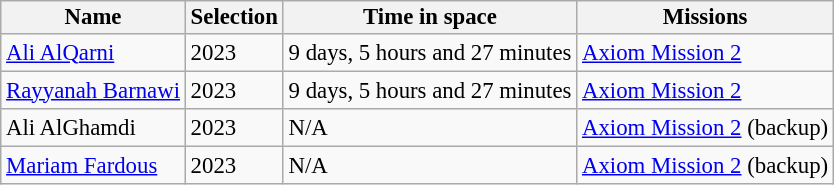<table class="wikitable sortable" style="font-size:95%;white-space:nowrap">
<tr>
<th style="line-height:95%">Name<br></th>
<th style="line-height:95%">Selection<br></th>
<th style="line-height:95%">Time in space<br></th>
<th style="line-height:95%">Missions</th>
</tr>
<tr>
<td><a href='#'>Ali AlQarni</a></td>
<td>2023</td>
<td>9 days, 5 hours and 27 minutes</td>
<td><a href='#'>Axiom Mission 2</a></td>
</tr>
<tr>
<td><a href='#'>Rayyanah Barnawi</a></td>
<td>2023</td>
<td>9 days, 5 hours and 27 minutes</td>
<td><a href='#'>Axiom Mission 2</a></td>
</tr>
<tr>
<td>Ali AlGhamdi</td>
<td>2023</td>
<td>N/A</td>
<td><a href='#'>Axiom Mission 2</a> (backup)</td>
</tr>
<tr 9 days, 5 hours and 27 minute>
<td><a href='#'>Mariam Fardous</a></td>
<td>2023</td>
<td>N/A</td>
<td><a href='#'>Axiom Mission 2</a> (backup)</td>
</tr>
</table>
